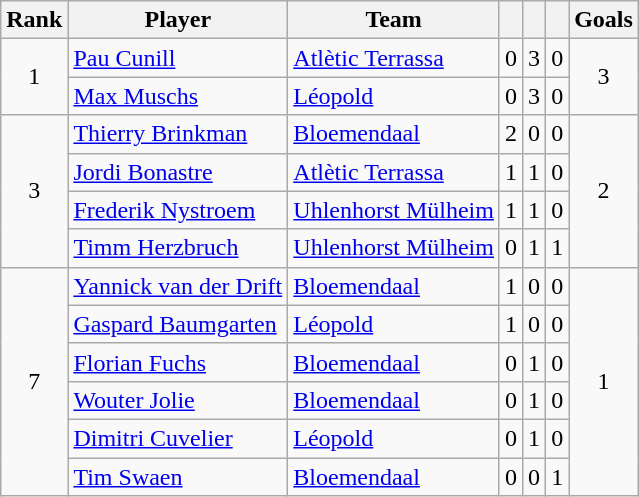<table class="wikitable" style="text-align:center">
<tr>
<th>Rank</th>
<th>Player</th>
<th>Team</th>
<th></th>
<th></th>
<th></th>
<th>Goals</th>
</tr>
<tr>
<td rowspan=2>1</td>
<td align=left> <a href='#'>Pau Cunill</a></td>
<td align=left> <a href='#'>Atlètic Terrassa</a></td>
<td>0</td>
<td>3</td>
<td>0</td>
<td rowspan=2>3</td>
</tr>
<tr>
<td align=left> <a href='#'>Max Muschs</a></td>
<td align=left> <a href='#'>Léopold</a></td>
<td>0</td>
<td>3</td>
<td>0</td>
</tr>
<tr>
<td rowspan=4>3</td>
<td align=left> <a href='#'>Thierry Brinkman</a></td>
<td align=left> <a href='#'>Bloemendaal</a></td>
<td>2</td>
<td>0</td>
<td>0</td>
<td rowspan=4>2</td>
</tr>
<tr>
<td align=left> <a href='#'>Jordi Bonastre</a></td>
<td align=left> <a href='#'>Atlètic Terrassa</a></td>
<td>1</td>
<td>1</td>
<td>0</td>
</tr>
<tr>
<td align=left> <a href='#'>Frederik Nystroem</a></td>
<td align=left> <a href='#'>Uhlenhorst Mülheim</a></td>
<td>1</td>
<td>1</td>
<td>0</td>
</tr>
<tr>
<td align=left> <a href='#'>Timm Herzbruch</a></td>
<td align=left> <a href='#'>Uhlenhorst Mülheim</a></td>
<td>0</td>
<td>1</td>
<td>1</td>
</tr>
<tr>
<td rowspan=6>7</td>
<td align=left> <a href='#'>Yannick van der Drift</a></td>
<td align=left> <a href='#'>Bloemendaal</a></td>
<td>1</td>
<td>0</td>
<td>0</td>
<td rowspan=6>1</td>
</tr>
<tr>
<td align=left> <a href='#'>Gaspard Baumgarten</a></td>
<td align=left> <a href='#'>Léopold</a></td>
<td>1</td>
<td>0</td>
<td>0</td>
</tr>
<tr>
<td align=left> <a href='#'>Florian Fuchs</a></td>
<td align=left> <a href='#'>Bloemendaal</a></td>
<td>0</td>
<td>1</td>
<td>0</td>
</tr>
<tr>
<td align=left> <a href='#'>Wouter Jolie</a></td>
<td align=left> <a href='#'>Bloemendaal</a></td>
<td>0</td>
<td>1</td>
<td>0</td>
</tr>
<tr>
<td align=left> <a href='#'>Dimitri Cuvelier</a></td>
<td align=left> <a href='#'>Léopold</a></td>
<td>0</td>
<td>1</td>
<td>0</td>
</tr>
<tr>
<td align=left> <a href='#'>Tim Swaen</a></td>
<td align=left> <a href='#'>Bloemendaal</a></td>
<td>0</td>
<td>0</td>
<td>1</td>
</tr>
</table>
